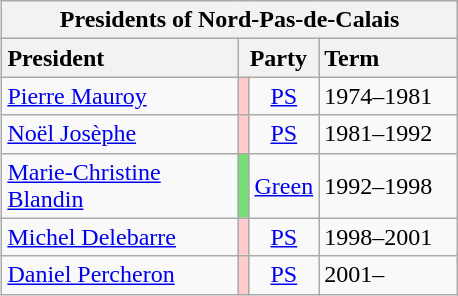<table class="wikitable" style="float:right; clear:right; margin-left:1em">
<tr>
<th colspan=4>Presidents of Nord-Pas-de-Calais</th>
</tr>
<tr>
<th width=150 style="text-align:left;">President</th>
<th width=45 colspan=2>Party</th>
<th width=85 style="text-align:left;">Term</th>
</tr>
<tr>
<td><a href='#'>Pierre Mauroy</a></td>
<td style="background-color:#FFCCCC;"></td>
<td style="text-align:center;"><a href='#'>PS</a></td>
<td>1974–1981</td>
</tr>
<tr>
<td><a href='#'>Noël Josèphe</a></td>
<td style="background-color:#FFCCCC;"></td>
<td style="text-align:center;"><a href='#'>PS</a></td>
<td>1981–1992</td>
</tr>
<tr>
<td><a href='#'>Marie-Christine Blandin</a></td>
<td style="background-color:#77DD77;"></td>
<td style="text-align:center;"><a href='#'>Green</a></td>
<td>1992–1998</td>
</tr>
<tr>
<td><a href='#'>Michel Delebarre</a></td>
<td style="background-color:#FFCCCC;"></td>
<td style="text-align:center;"><a href='#'>PS</a></td>
<td>1998–2001</td>
</tr>
<tr>
<td><a href='#'>Daniel Percheron</a></td>
<td style="background-color:#FFCCCC;"></td>
<td style="text-align:center;"><a href='#'>PS</a></td>
<td>2001–</td>
</tr>
</table>
